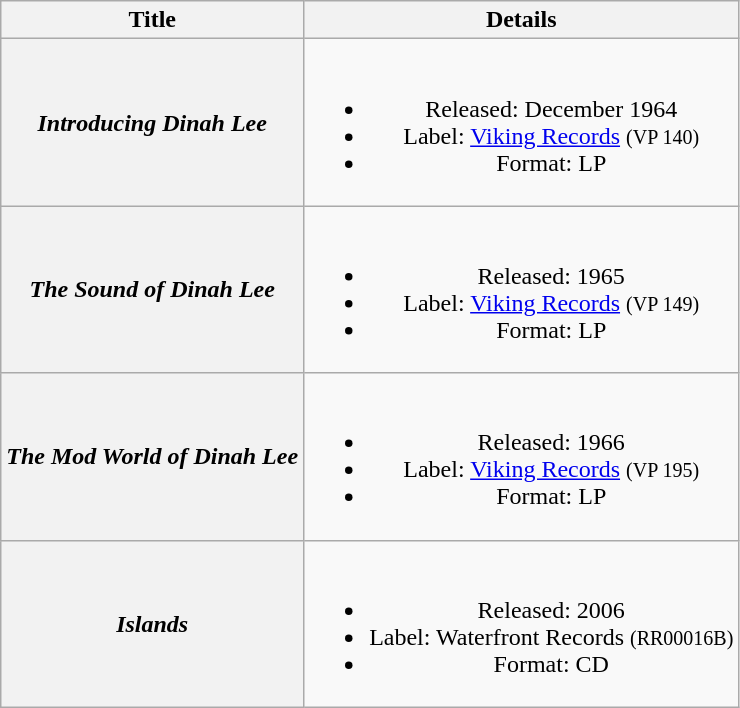<table class="wikitable plainrowheaders" style="text-align:center;" border="1">
<tr>
<th>Title</th>
<th>Details</th>
</tr>
<tr>
<th scope="row"><em>Introducing Dinah Lee</em></th>
<td><br><ul><li>Released: December 1964</li><li>Label: <a href='#'>Viking Records</a> <small>(VP 140)</small></li><li>Format: LP</li></ul></td>
</tr>
<tr>
<th scope="row"><em>The Sound of Dinah Lee</em></th>
<td><br><ul><li>Released: 1965</li><li>Label: <a href='#'>Viking Records</a> <small>(VP 149)</small></li><li>Format: LP</li></ul></td>
</tr>
<tr>
<th scope="row"><em>The Mod World of Dinah Lee</em></th>
<td><br><ul><li>Released: 1966</li><li>Label: <a href='#'>Viking Records</a> <small>(VP 195)</small></li><li>Format: LP</li></ul></td>
</tr>
<tr>
<th scope="row"><em>Islands</em></th>
<td><br><ul><li>Released: 2006</li><li>Label: Waterfront Records <small>(RR00016B)</small></li><li>Format: CD</li></ul></td>
</tr>
</table>
